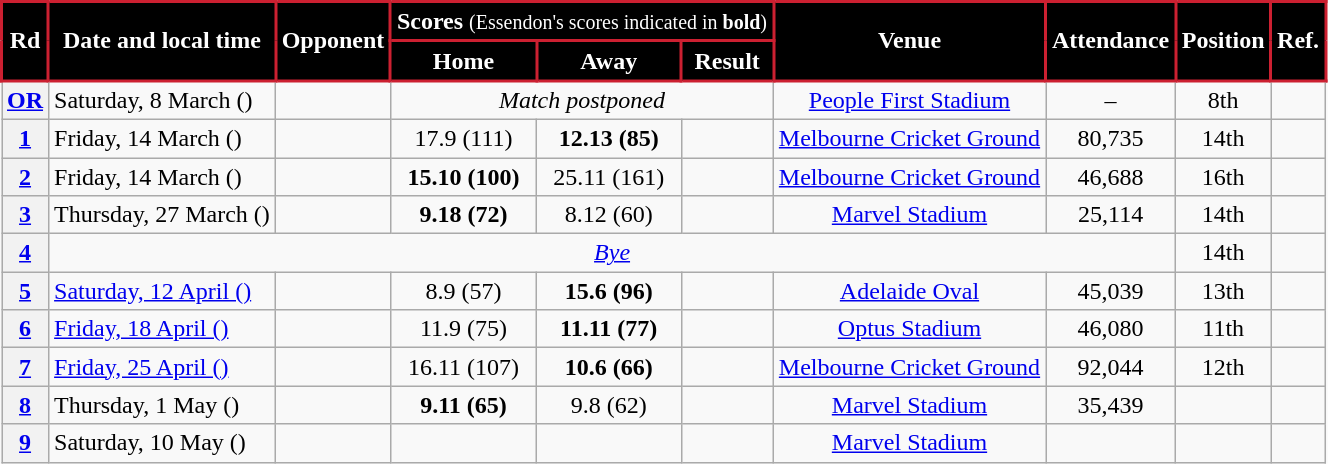<table class="wikitable" style="text-align:center">
<tr>
<th rowspan="2" style="background: #000000; color: #FFFFFF; border: solid #CC2031 2px">Rd</th>
<th rowspan="2" style="background: #000000; color: #FFFFFF; border: solid #CC2031 2px">Date and local time</th>
<th rowspan="2" style="background: #000000; color: #FFFFFF; border: solid #CC2031 2px">Opponent</th>
<td colspan="3" style="background: #000000; color: #FFFFFF; border: solid #CC2031 2px"><strong>Scores</strong> <small>(Essendon's scores indicated in <strong>bold</strong>)</small></td>
<th rowspan="2" style="background: #000000; color: #FFFFFF; border: solid #CC2031 2px">Venue</th>
<th rowspan="2" style="background: #000000; color: #FFFFFF; border: solid #CC2031 2px">Attendance</th>
<th rowspan="2" style="background: #000000; color: #FFFFFF; border: solid #CC2031 2px">Position</th>
<th rowspan="2" style="background: #000000; color: #FFFFFF; border: solid #CC2031 2px">Ref.</th>
</tr>
<tr>
<th style="background: #000000; color: #FFFFFF; border: solid #CC2031 2px">Home</th>
<th style="background: #000000; color: #FFFFFF; border: solid #CC2031 2px">Away</th>
<th style="background: #000000; color: #FFFFFF; border: solid #CC2031 2px">Result</th>
</tr>
<tr>
<th><a href='#'>OR</a></th>
<td align=left>Saturday, 8 March ()</td>
<td align=left></td>
<td colspan=3><em>Match postponed</em></td>
<td><a href='#'>People First Stadium</a></td>
<td>–</td>
<td>8th </td>
<td></td>
</tr>
<tr>
<th><a href='#'>1</a></th>
<td align=left>Friday, 14 March ()</td>
<td align=left></td>
<td>17.9 (111)</td>
<td><strong>12.13 (85)</strong></td>
<td></td>
<td><a href='#'>Melbourne Cricket Ground</a></td>
<td>80,735</td>
<td>14th </td>
<td></td>
</tr>
<tr>
<th><a href='#'>2</a></th>
<td align=left>Friday, 14 March ()</td>
<td align=left></td>
<td><strong>15.10 (100)</strong></td>
<td>25.11 (161)</td>
<td></td>
<td><a href='#'>Melbourne Cricket Ground</a></td>
<td>46,688</td>
<td>16th </td>
<td></td>
</tr>
<tr>
<th><a href='#'>3</a></th>
<td align=left>Thursday, 27 March ()</td>
<td align=left></td>
<td><strong>9.18 (72)</strong></td>
<td>8.12 (60)</td>
<td></td>
<td><a href='#'>Marvel Stadium</a></td>
<td>25,114</td>
<td>14th </td>
<td></td>
</tr>
<tr>
<th><a href='#'>4</a></th>
<td colspan=7><em><a href='#'>Bye</a></em></td>
<td>14th </td>
<td></td>
</tr>
<tr>
<th><a href='#'>5</a></th>
<td align=left><a href='#'>Saturday, 12 April ()</a></td>
<td align=left></td>
<td>8.9 (57)</td>
<td><strong>15.6 (96)</strong></td>
<td></td>
<td><a href='#'>Adelaide Oval</a></td>
<td>45,039</td>
<td>13th </td>
<td></td>
</tr>
<tr>
<th><a href='#'>6</a></th>
<td align=left><a href='#'>Friday, 18 April ()</a></td>
<td align=left></td>
<td>11.9 (75)</td>
<td><strong>11.11 (77)</strong></td>
<td></td>
<td><a href='#'>Optus Stadium</a></td>
<td>46,080</td>
<td>11th </td>
<td></td>
</tr>
<tr>
<th><a href='#'>7</a></th>
<td align=left><a href='#'>Friday, 25 April ()</a></td>
<td align=left></td>
<td>16.11 (107)</td>
<td><strong>10.6 (66)</strong></td>
<td></td>
<td><a href='#'>Melbourne Cricket Ground</a></td>
<td>92,044</td>
<td>12th </td>
<td></td>
</tr>
<tr>
<th><a href='#'>8</a></th>
<td align=left>Thursday, 1 May ()</td>
<td align=left></td>
<td><strong>9.11 (65)</strong></td>
<td>9.8 (62)</td>
<td></td>
<td><a href='#'>Marvel Stadium</a></td>
<td>35,439</td>
<td></td>
<td></td>
</tr>
<tr>
<th><a href='#'>9</a></th>
<td align=left>Saturday, 10 May ()</td>
<td align=left></td>
<td></td>
<td></td>
<td></td>
<td><a href='#'>Marvel Stadium</a></td>
<td></td>
<td></td>
<td></td>
</tr>
</table>
